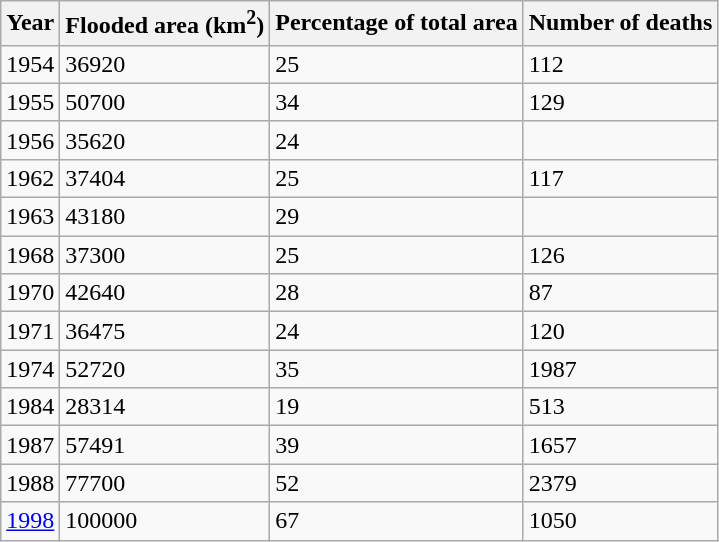<table class="wikitable sortable">
<tr>
<th>Year</th>
<th>Flooded area (km<sup>2</sup>)</th>
<th>Percentage of total area</th>
<th>Number of deaths</th>
</tr>
<tr>
<td>1954</td>
<td>36920</td>
<td>25</td>
<td>112</td>
</tr>
<tr>
<td>1955</td>
<td>50700</td>
<td>34</td>
<td>129</td>
</tr>
<tr>
<td>1956</td>
<td>35620</td>
<td>24</td>
<td></td>
</tr>
<tr>
<td>1962</td>
<td>37404</td>
<td>25</td>
<td>117</td>
</tr>
<tr>
<td>1963</td>
<td>43180</td>
<td>29</td>
<td></td>
</tr>
<tr>
<td>1968</td>
<td>37300</td>
<td>25</td>
<td>126</td>
</tr>
<tr>
<td>1970</td>
<td>42640</td>
<td>28</td>
<td>87</td>
</tr>
<tr>
<td>1971</td>
<td>36475</td>
<td>24</td>
<td>120</td>
</tr>
<tr>
<td>1974</td>
<td>52720</td>
<td>35</td>
<td>1987</td>
</tr>
<tr>
<td>1984</td>
<td>28314</td>
<td>19</td>
<td>513</td>
</tr>
<tr>
<td>1987</td>
<td>57491</td>
<td>39</td>
<td>1657</td>
</tr>
<tr>
<td>1988</td>
<td>77700</td>
<td>52</td>
<td>2379</td>
</tr>
<tr>
<td><a href='#'>1998</a></td>
<td>100000</td>
<td>67</td>
<td>1050</td>
</tr>
</table>
